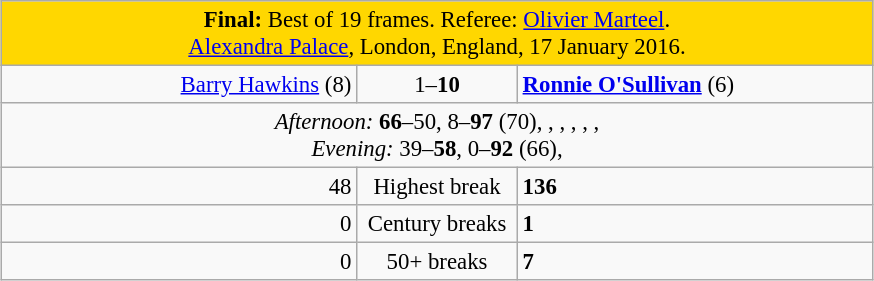<table class="wikitable" style="font-size: 95%; margin: 1em auto 1em auto;">
<tr>
<td colspan="3" align="center" bgcolor="#ffd700"><strong>Final:</strong> Best of 19 frames. Referee: <a href='#'>Olivier Marteel</a>.<br><a href='#'>Alexandra Palace</a>, London, England, 17 January 2016.</td>
</tr>
<tr>
<td width="230" align="right"><a href='#'>Barry Hawkins</a> (8)<br></td>
<td width="100" align="center">1–<strong>10</strong></td>
<td width="230" align="left"><strong><a href='#'>Ronnie O'Sullivan</a></strong> (6)<br></td>
</tr>
<tr>
<td colspan="3" align="center" style="font-size: 100%"><em>Afternoon:</em> <strong>66</strong>–50, 8–<strong>97</strong> (70), , , , , , <br><em>Evening:</em> 39–<strong>58</strong>, 0–<strong>92</strong> (66), </td>
</tr>
<tr>
<td align="right">48</td>
<td align="center">Highest break</td>
<td><strong>136</strong></td>
</tr>
<tr>
<td align="right">0</td>
<td align="center">Century breaks</td>
<td><strong>1</strong></td>
</tr>
<tr>
<td align="right">0</td>
<td align="center">50+ breaks</td>
<td><strong>7</strong></td>
</tr>
</table>
